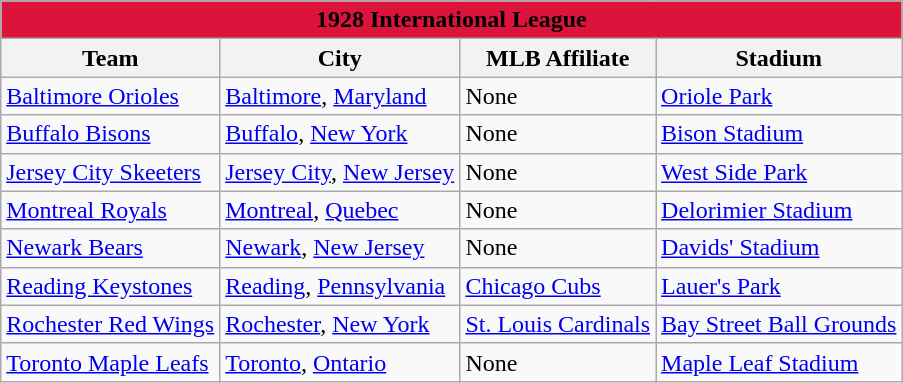<table class="wikitable" style="width:auto">
<tr>
<td bgcolor="#DC143C" align="center" colspan="7"><strong><span>1928 International League</span></strong></td>
</tr>
<tr>
<th>Team</th>
<th>City</th>
<th>MLB Affiliate</th>
<th>Stadium</th>
</tr>
<tr>
<td><a href='#'>Baltimore Orioles</a></td>
<td><a href='#'>Baltimore</a>, <a href='#'>Maryland</a></td>
<td>None</td>
<td><a href='#'>Oriole Park</a></td>
</tr>
<tr>
<td><a href='#'>Buffalo Bisons</a></td>
<td><a href='#'>Buffalo</a>, <a href='#'>New York</a></td>
<td>None</td>
<td><a href='#'>Bison Stadium</a></td>
</tr>
<tr>
<td><a href='#'>Jersey City Skeeters</a></td>
<td><a href='#'>Jersey City</a>, <a href='#'>New Jersey</a></td>
<td>None</td>
<td><a href='#'>West Side Park</a></td>
</tr>
<tr>
<td><a href='#'>Montreal Royals</a></td>
<td><a href='#'>Montreal</a>, <a href='#'>Quebec</a></td>
<td>None</td>
<td><a href='#'>Delorimier Stadium</a></td>
</tr>
<tr>
<td><a href='#'>Newark Bears</a></td>
<td><a href='#'>Newark</a>, <a href='#'>New Jersey</a></td>
<td>None</td>
<td><a href='#'>Davids' Stadium</a></td>
</tr>
<tr>
<td><a href='#'>Reading Keystones</a></td>
<td><a href='#'>Reading</a>, <a href='#'>Pennsylvania</a></td>
<td><a href='#'>Chicago Cubs</a></td>
<td><a href='#'>Lauer's Park</a></td>
</tr>
<tr>
<td><a href='#'>Rochester Red Wings</a></td>
<td><a href='#'>Rochester</a>, <a href='#'>New York</a></td>
<td><a href='#'>St. Louis Cardinals</a></td>
<td><a href='#'>Bay Street Ball Grounds</a></td>
</tr>
<tr>
<td><a href='#'>Toronto Maple Leafs</a></td>
<td><a href='#'>Toronto</a>, <a href='#'>Ontario</a></td>
<td>None</td>
<td><a href='#'>Maple Leaf Stadium</a></td>
</tr>
</table>
